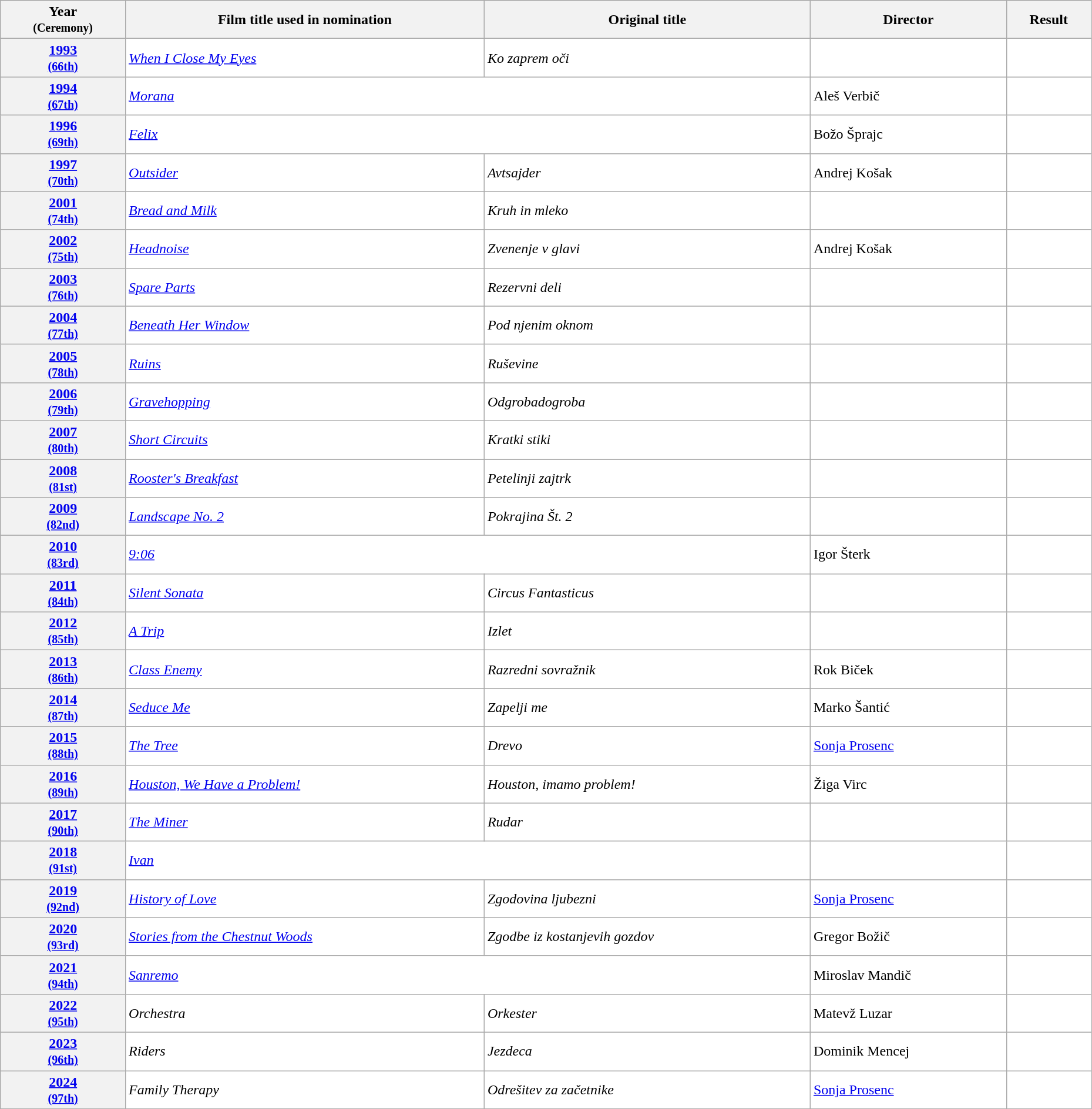<table class="wikitable sortable" width="98%" style="background:#ffffff;">
<tr>
<th>Year<br><small>(Ceremony)</small></th>
<th>Film title used in nomination</th>
<th>Original title</th>
<th>Director</th>
<th>Result</th>
</tr>
<tr>
<th align="center"><a href='#'>1993</a><br><small><a href='#'>(66th)</a></small></th>
<td><em><a href='#'>When I Close My Eyes</a></em></td>
<td><em>Ko zaprem oči</em></td>
<td></td>
<td></td>
</tr>
<tr>
<th align="center"><a href='#'>1994</a><br><small><a href='#'>(67th)</a></small></th>
<td colspan="2"><em><a href='#'>Morana</a></em></td>
<td>Aleš Verbič</td>
<td></td>
</tr>
<tr>
<th align="center"><a href='#'>1996</a><br><small><a href='#'>(69th)</a></small></th>
<td colspan="2"><em><a href='#'>Felix</a></em></td>
<td>Božo Šprajc</td>
<td></td>
</tr>
<tr>
<th align="center"><a href='#'>1997</a><br><small><a href='#'>(70th)</a></small></th>
<td><em><a href='#'>Outsider</a></em></td>
<td><em>Avtsajder</em></td>
<td>Andrej Košak</td>
<td></td>
</tr>
<tr>
<th align="center"><a href='#'>2001</a><br><small><a href='#'>(74th)</a></small></th>
<td><em><a href='#'>Bread and Milk</a></em></td>
<td><em>Kruh in mleko</em></td>
<td></td>
<td></td>
</tr>
<tr>
<th align="center"><a href='#'>2002</a><br><small><a href='#'>(75th)</a></small></th>
<td><em><a href='#'>Headnoise</a></em></td>
<td><em>Zvenenje v glavi</em></td>
<td>Andrej Košak</td>
<td></td>
</tr>
<tr>
<th align="center"><a href='#'>2003</a><br><small><a href='#'>(76th)</a></small></th>
<td><em><a href='#'>Spare Parts</a></em></td>
<td><em>Rezervni deli</em></td>
<td></td>
<td></td>
</tr>
<tr>
<th align="center"><a href='#'>2004</a><br><small><a href='#'>(77th)</a></small></th>
<td><em><a href='#'>Beneath Her Window</a></em></td>
<td><em>Pod njenim oknom</em></td>
<td></td>
<td></td>
</tr>
<tr>
<th align="center"><a href='#'>2005</a><br><small><a href='#'>(78th)</a></small></th>
<td><em><a href='#'>Ruins</a></em></td>
<td><em>Ruševine</em></td>
<td></td>
<td></td>
</tr>
<tr>
<th align="center"><a href='#'>2006</a><br><small><a href='#'>(79th)</a></small></th>
<td><em><a href='#'>Gravehopping</a></em></td>
<td><em>Odgrobadogroba</em></td>
<td></td>
<td></td>
</tr>
<tr>
<th align="center"><a href='#'>2007</a><br><small><a href='#'>(80th)</a></small></th>
<td><em><a href='#'>Short Circuits</a></em></td>
<td><em>Kratki stiki</em></td>
<td></td>
<td></td>
</tr>
<tr>
<th align="center"><a href='#'>2008</a><br><small><a href='#'>(81st)</a></small></th>
<td><em><a href='#'>Rooster's Breakfast</a></em></td>
<td><em>Petelinji zajtrk</em></td>
<td></td>
<td></td>
</tr>
<tr>
<th align="center"><a href='#'>2009</a><br><small><a href='#'>(82nd)</a></small></th>
<td><em><a href='#'>Landscape No. 2</a></em></td>
<td><em>Pokrajina Št. 2</em></td>
<td></td>
<td></td>
</tr>
<tr>
<th align="center"><a href='#'>2010</a><br><small><a href='#'>(83rd)</a></small></th>
<td colspan="2"><em><a href='#'>9:06</a></em></td>
<td>Igor Šterk</td>
<td></td>
</tr>
<tr>
<th align="center"><a href='#'>2011</a><br><small><a href='#'>(84th)</a></small></th>
<td><em><a href='#'>Silent Sonata</a></em></td>
<td><em>Circus Fantasticus</em></td>
<td></td>
<td></td>
</tr>
<tr>
<th align="center"><a href='#'>2012</a><br><small><a href='#'>(85th)</a></small></th>
<td><em><a href='#'>A Trip</a></em></td>
<td><em>Izlet</em></td>
<td></td>
<td></td>
</tr>
<tr>
<th align="center"><a href='#'>2013</a><br><small><a href='#'>(86th)</a></small></th>
<td><em><a href='#'>Class Enemy</a></em></td>
<td><em>Razredni sovražnik</em></td>
<td>Rok Biček</td>
<td></td>
</tr>
<tr>
<th align="center"><a href='#'>2014</a><br><small><a href='#'>(87th)</a></small></th>
<td><em><a href='#'>Seduce Me</a></em></td>
<td><em>Zapelji me</em></td>
<td>Marko Šantić</td>
<td></td>
</tr>
<tr>
<th align="center"><a href='#'>2015</a><br><small><a href='#'>(88th)</a></small></th>
<td><em><a href='#'>The Tree</a></em></td>
<td><em>Drevo</em></td>
<td><a href='#'>Sonja Prosenc</a></td>
<td></td>
</tr>
<tr>
<th align="center"><a href='#'>2016</a><br><small><a href='#'>(89th)</a></small></th>
<td><em><a href='#'>Houston, We Have a Problem!</a></em></td>
<td><em>Houston, imamo problem!</em></td>
<td>Žiga Virc</td>
<td></td>
</tr>
<tr>
<th align="center"><a href='#'>2017</a><br><small><a href='#'>(90th)</a></small></th>
<td><em><a href='#'>The Miner</a></em></td>
<td><em>Rudar</em></td>
<td></td>
<td></td>
</tr>
<tr>
<th align="center"><a href='#'>2018</a><br><small><a href='#'>(91st)</a></small></th>
<td colspan="2"><em><a href='#'>Ivan</a></em></td>
<td></td>
<td></td>
</tr>
<tr>
<th align="center"><a href='#'>2019</a><br><small><a href='#'>(92nd)</a></small></th>
<td><em><a href='#'>History of Love</a></em></td>
<td><em>Zgodovina ljubezni</em></td>
<td><a href='#'>Sonja Prosenc</a></td>
<td></td>
</tr>
<tr>
<th align="center"><a href='#'>2020</a><br><small><a href='#'>(93rd)</a></small></th>
<td><em><a href='#'>Stories from the Chestnut Woods</a></em></td>
<td><em>Zgodbe iz kostanjevih gozdov</em></td>
<td>Gregor Božič</td>
<td></td>
</tr>
<tr>
<th align="center"><a href='#'>2021</a><br><small><a href='#'>(94th)</a></small></th>
<td colspan="2"><em><a href='#'>Sanremo</a></em></td>
<td>Miroslav Mandič</td>
<td></td>
</tr>
<tr>
<th align="center"><a href='#'>2022</a><br><small><a href='#'>(95th)</a></small></th>
<td><em>Orchestra</em></td>
<td><em>Orkester</em></td>
<td>Matevž Luzar</td>
<td></td>
</tr>
<tr>
<th align="center"><a href='#'>2023</a><br><small><a href='#'>(96th)</a></small></th>
<td><em>Riders</em></td>
<td><em>Jezdeca</em></td>
<td>Dominik Mencej</td>
<td></td>
</tr>
<tr>
<th><a href='#'>2024</a><br><small><a href='#'>(97th)</a></small></th>
<td><em>Family Therapy</em></td>
<td><em>Odrešitev za začetnike</em></td>
<td><a href='#'>Sonja Prosenc</a></td>
<td></td>
</tr>
</table>
